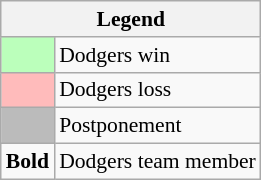<table class="wikitable" style="font-size:90%">
<tr>
<th colspan="2">Legend</th>
</tr>
<tr>
<td style="background:#bfb;"> </td>
<td>Dodgers win</td>
</tr>
<tr>
<td style="background:#fbb;"> </td>
<td>Dodgers loss</td>
</tr>
<tr>
<td style="background:#bbb;"> </td>
<td>Postponement</td>
</tr>
<tr>
<td><strong>Bold</strong></td>
<td>Dodgers team member</td>
</tr>
</table>
